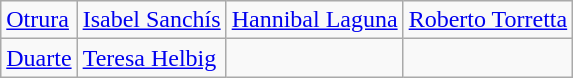<table class="wikitable">
<tr>
<td><a href='#'>Otrura</a></td>
<td><a href='#'>Isabel Sanchís</a></td>
<td><a href='#'>Hannibal Laguna</a></td>
<td><a href='#'>Roberto Torretta</a></td>
</tr>
<tr>
<td><a href='#'>Duarte</a></td>
<td><a href='#'>Teresa Helbig</a></td>
<td></td>
<td></td>
</tr>
</table>
